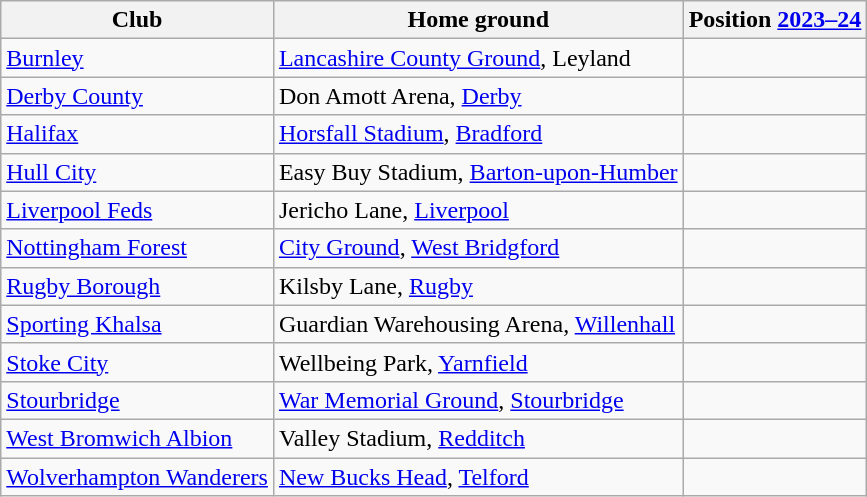<table class="wikitable sortable" style="text-align:center;">
<tr>
<th>Club</th>
<th>Home ground</th>
<th>Position <a href='#'>2023–24</a></th>
</tr>
<tr>
<td style="text-align:left;"><a href='#'>Burnley</a></td>
<td style="text-align:left;"><a href='#'>Lancashire County Ground</a>, Leyland</td>
<td></td>
</tr>
<tr>
<td style="text-align:left;"><a href='#'>Derby County</a></td>
<td style="text-align:left;">Don Amott Arena, <a href='#'>Derby</a></td>
<td></td>
</tr>
<tr>
<td style="text-align:left;"><a href='#'>Halifax</a></td>
<td style="text-align:left;"><a href='#'>Horsfall Stadium</a>, <a href='#'>Bradford</a></td>
<td></td>
</tr>
<tr>
<td style="text-align:left;"><a href='#'>Hull City</a></td>
<td style="text-align:left;">Easy Buy Stadium, <a href='#'>Barton-upon-Humber</a></td>
<td></td>
</tr>
<tr>
<td style="text-align:left;"><a href='#'>Liverpool Feds</a></td>
<td style="text-align:left;">Jericho Lane, <a href='#'>Liverpool</a></td>
<td></td>
</tr>
<tr>
<td style="text-align:left;"><a href='#'>Nottingham Forest</a></td>
<td style="text-align:left;"><a href='#'>City Ground</a>, <a href='#'>West Bridgford</a></td>
<td></td>
</tr>
<tr>
<td style="text-align:left;"><a href='#'>Rugby Borough</a></td>
<td style="text-align:left;">Kilsby Lane, <a href='#'>Rugby</a></td>
<td></td>
</tr>
<tr>
<td style="text-align:left;"><a href='#'>Sporting Khalsa</a></td>
<td style="text-align:left;">Guardian Warehousing Arena, <a href='#'>Willenhall</a></td>
<td></td>
</tr>
<tr>
<td style="text-align:left;"><a href='#'>Stoke City</a></td>
<td style="text-align:left;">Wellbeing Park, <a href='#'>Yarnfield</a></td>
<td></td>
</tr>
<tr>
<td style="text-align:left;"><a href='#'>Stourbridge</a></td>
<td style="text-align:left;"><a href='#'>War Memorial Ground</a>, <a href='#'>Stourbridge</a></td>
<td></td>
</tr>
<tr>
<td style="text-align:left;"><a href='#'>West Bromwich Albion</a></td>
<td style="text-align:left;">Valley Stadium, <a href='#'>Redditch</a></td>
<td></td>
</tr>
<tr>
<td style="text-align:left;"><a href='#'>Wolverhampton Wanderers</a></td>
<td style="text-align:left;"><a href='#'>New Bucks Head</a>, <a href='#'>Telford</a></td>
<td></td>
</tr>
</table>
